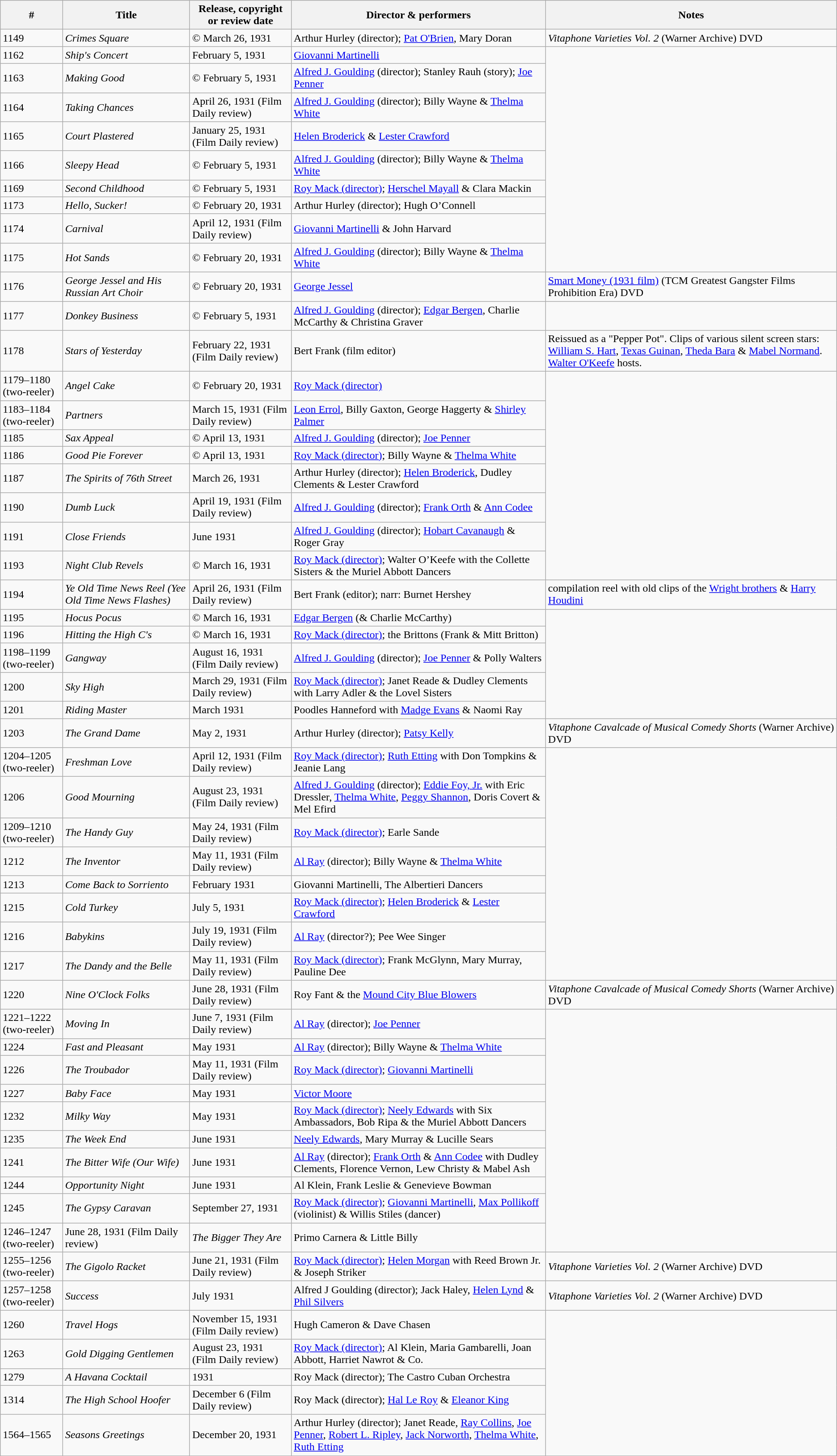<table class="wikitable sortable" border="1">
<tr>
<th>#</th>
<th>Title</th>
<th>Release, copyright or review date</th>
<th>Director & performers</th>
<th>Notes</th>
</tr>
<tr>
<td>1149</td>
<td><em>Crimes Square</em></td>
<td>© March 26, 1931</td>
<td>Arthur Hurley (director); <a href='#'>Pat O'Brien</a>, Mary Doran</td>
<td><em>Vitaphone Varieties Vol. 2</em> (Warner Archive) DVD</td>
</tr>
<tr>
<td>1162</td>
<td><em>Ship's Concert</em></td>
<td>February 5, 1931</td>
<td><a href='#'>Giovanni Martinelli</a></td>
</tr>
<tr>
<td>1163</td>
<td><em>Making Good</em></td>
<td>© February 5, 1931</td>
<td><a href='#'>Alfred J. Goulding</a> (director); Stanley Rauh (story); <a href='#'>Joe Penner</a></td>
</tr>
<tr>
<td>1164</td>
<td><em>Taking Chances</em></td>
<td>April 26, 1931 (Film Daily review)</td>
<td><a href='#'>Alfred J. Goulding</a> (director); Billy Wayne & <a href='#'>Thelma White</a></td>
</tr>
<tr>
<td>1165</td>
<td><em>Court Plastered</em></td>
<td>January 25, 1931 (Film Daily review)</td>
<td><a href='#'>Helen Broderick</a> & <a href='#'>Lester Crawford</a></td>
</tr>
<tr>
<td>1166</td>
<td><em>Sleepy Head</em></td>
<td>© February 5, 1931</td>
<td><a href='#'>Alfred J. Goulding</a> (director); Billy Wayne & <a href='#'>Thelma White</a></td>
</tr>
<tr>
<td>1169</td>
<td><em>Second Childhood</em></td>
<td>© February 5, 1931</td>
<td><a href='#'>Roy Mack (director)</a>; <a href='#'>Herschel Mayall</a> & Clara Mackin</td>
</tr>
<tr>
<td>1173</td>
<td><em>Hello, Sucker!</em></td>
<td>© February 20, 1931</td>
<td>Arthur Hurley (director); Hugh O’Connell</td>
</tr>
<tr>
<td>1174</td>
<td><em>Carnival</em></td>
<td>April 12, 1931 (Film Daily review)</td>
<td><a href='#'>Giovanni Martinelli</a> & John Harvard</td>
</tr>
<tr>
<td>1175</td>
<td><em>Hot Sands</em></td>
<td>© February 20, 1931</td>
<td><a href='#'>Alfred J. Goulding</a> (director); Billy Wayne & <a href='#'>Thelma White</a></td>
</tr>
<tr>
<td>1176</td>
<td><em>George Jessel and His Russian Art Choir</em></td>
<td>© February 20, 1931</td>
<td><a href='#'>George Jessel</a></td>
<td><a href='#'>Smart Money (1931 film)</a> (TCM Greatest Gangster Films Prohibition Era) DVD</td>
</tr>
<tr>
<td>1177</td>
<td><em>Donkey Business</em></td>
<td>© February 5, 1931</td>
<td><a href='#'>Alfred J. Goulding</a> (director); <a href='#'>Edgar Bergen</a>, Charlie McCarthy & Christina Graver</td>
</tr>
<tr>
<td>1178</td>
<td><em>Stars of Yesterday</em></td>
<td>February 22, 1931 (Film Daily review)</td>
<td>Bert Frank (film editor)</td>
<td>Reissued as a "Pepper Pot". Clips of various silent screen stars: <a href='#'>William S. Hart</a>, <a href='#'>Texas Guinan</a>, <a href='#'>Theda Bara</a> & <a href='#'>Mabel Normand</a>. <a href='#'>Walter O'Keefe</a> hosts.</td>
</tr>
<tr>
<td>1179–1180 (two-reeler)</td>
<td><em>Angel Cake</em></td>
<td>© February 20, 1931</td>
<td><a href='#'>Roy Mack (director)</a></td>
</tr>
<tr>
<td>1183–1184 (two-reeler)</td>
<td><em>Partners</em></td>
<td>March 15, 1931 (Film Daily review)</td>
<td><a href='#'>Leon Errol</a>, Billy Gaxton, George Haggerty & <a href='#'>Shirley Palmer</a></td>
</tr>
<tr>
<td>1185</td>
<td><em>Sax Appeal</em></td>
<td>© April 13, 1931</td>
<td><a href='#'>Alfred J. Goulding</a> (director); <a href='#'>Joe Penner</a></td>
</tr>
<tr>
<td>1186</td>
<td><em>Good Pie Forever</em></td>
<td>© April 13, 1931</td>
<td><a href='#'>Roy Mack (director)</a>; Billy Wayne & <a href='#'>Thelma White</a></td>
</tr>
<tr>
<td>1187</td>
<td><em>The Spirits of 76th Street</em></td>
<td>March 26, 1931</td>
<td>Arthur Hurley (director); <a href='#'>Helen Broderick</a>, Dudley Clements & Lester Crawford</td>
</tr>
<tr>
<td>1190</td>
<td><em>Dumb Luck</em></td>
<td>April 19, 1931 (Film Daily review)</td>
<td><a href='#'>Alfred J. Goulding</a> (director); <a href='#'>Frank Orth</a> & <a href='#'>Ann Codee</a></td>
</tr>
<tr>
<td>1191</td>
<td><em>Close Friends</em></td>
<td>June 1931</td>
<td><a href='#'>Alfred J. Goulding</a> (director); <a href='#'>Hobart Cavanaugh</a> & Roger Gray</td>
</tr>
<tr>
<td>1193</td>
<td><em>Night Club Revels</em></td>
<td>© March 16, 1931</td>
<td><a href='#'>Roy Mack (director)</a>; Walter O’Keefe with the Collette Sisters & the Muriel Abbott Dancers</td>
</tr>
<tr>
<td>1194</td>
<td><em>Ye Old Time News Reel (Yee Old Time News Flashes)</em></td>
<td>April 26, 1931 (Film Daily review)</td>
<td>Bert Frank (editor); narr:  Burnet Hershey</td>
<td>compilation reel with old clips of the <a href='#'>Wright brothers</a> & <a href='#'>Harry Houdini</a></td>
</tr>
<tr>
<td>1195</td>
<td><em>Hocus Pocus</em></td>
<td>© March 16, 1931</td>
<td><a href='#'>Edgar Bergen</a> (& Charlie McCarthy)</td>
</tr>
<tr>
<td>1196</td>
<td><em>Hitting the High C's</em></td>
<td>© March 16, 1931</td>
<td><a href='#'>Roy Mack (director)</a>; the Brittons (Frank & Mitt Britton)</td>
</tr>
<tr>
<td>1198–1199 (two-reeler)</td>
<td><em>Gangway</em></td>
<td>August 16, 1931 (Film Daily review)</td>
<td><a href='#'>Alfred J. Goulding</a> (director); <a href='#'>Joe Penner</a> & Polly Walters</td>
</tr>
<tr>
<td>1200</td>
<td><em>Sky High</em></td>
<td>March 29, 1931 (Film Daily review)</td>
<td><a href='#'>Roy Mack (director)</a>; Janet Reade & Dudley Clements with Larry Adler & the Lovel Sisters</td>
</tr>
<tr>
<td>1201</td>
<td><em>Riding Master</em></td>
<td>March 1931</td>
<td>Poodles Hanneford with <a href='#'>Madge Evans</a> & Naomi Ray</td>
</tr>
<tr>
<td>1203</td>
<td><em>The Grand Dame</em></td>
<td>May 2, 1931</td>
<td>Arthur Hurley (director); <a href='#'>Patsy Kelly</a></td>
<td><em>Vitaphone Cavalcade of Musical Comedy Shorts</em> (Warner Archive) DVD</td>
</tr>
<tr>
<td>1204–1205 (two-reeler)</td>
<td><em>Freshman Love</em></td>
<td>April 12, 1931 (Film Daily review)</td>
<td><a href='#'>Roy Mack (director)</a>; <a href='#'>Ruth Etting</a> with Don Tompkins & Jeanie Lang</td>
</tr>
<tr>
<td>1206</td>
<td><em>Good Mourning</em></td>
<td>August 23, 1931 (Film Daily review)</td>
<td><a href='#'>Alfred J. Goulding</a> (director); <a href='#'>Eddie Foy, Jr.</a> with Eric Dressler, <a href='#'>Thelma White</a>, <a href='#'>Peggy Shannon</a>, Doris Covert & Mel Efird</td>
</tr>
<tr>
<td>1209–1210 (two-reeler)</td>
<td><em>The Handy Guy</em></td>
<td>May 24, 1931 (Film Daily review)</td>
<td><a href='#'>Roy Mack (director)</a>; Earle Sande</td>
</tr>
<tr>
<td>1212</td>
<td><em>The Inventor</em></td>
<td>May 11, 1931 (Film Daily review)</td>
<td><a href='#'>Al Ray</a> (director); Billy Wayne & <a href='#'>Thelma White</a></td>
</tr>
<tr>
<td>1213</td>
<td><em>Come Back to Sorriento</em></td>
<td>February 1931</td>
<td>Giovanni Martinelli, The Albertieri Dancers</td>
</tr>
<tr>
<td>1215</td>
<td><em>Cold Turkey</em></td>
<td>July 5, 1931</td>
<td><a href='#'>Roy Mack (director)</a>; <a href='#'>Helen Broderick</a> & <a href='#'>Lester Crawford</a></td>
</tr>
<tr>
<td>1216</td>
<td><em>Babykins</em></td>
<td>July 19, 1931 (Film Daily review)</td>
<td><a href='#'>Al Ray</a> (director?); Pee Wee Singer</td>
</tr>
<tr>
<td>1217</td>
<td><em>The Dandy and the Belle</em></td>
<td>May 11, 1931 (Film Daily review)</td>
<td><a href='#'>Roy Mack (director)</a>; Frank McGlynn, Mary Murray, Pauline Dee</td>
</tr>
<tr>
<td>1220</td>
<td><em>Nine O'Clock Folks</em></td>
<td>June 28, 1931 (Film Daily review)</td>
<td>Roy Fant & the <a href='#'>Mound City Blue Blowers</a></td>
<td><em>Vitaphone Cavalcade of Musical Comedy Shorts</em> (Warner Archive) DVD</td>
</tr>
<tr>
<td>1221–1222 (two-reeler)</td>
<td><em>Moving In</em></td>
<td>June 7, 1931 (Film Daily review)</td>
<td><a href='#'>Al Ray</a> (director); <a href='#'>Joe Penner</a></td>
</tr>
<tr>
<td>1224</td>
<td><em>Fast and Pleasant</em></td>
<td>May 1931</td>
<td><a href='#'>Al Ray</a> (director); Billy Wayne & <a href='#'>Thelma White</a></td>
</tr>
<tr>
<td>1226</td>
<td><em>The Troubador</em></td>
<td>May 11, 1931 (Film Daily review)</td>
<td><a href='#'>Roy Mack (director)</a>; <a href='#'>Giovanni Martinelli</a></td>
</tr>
<tr>
<td>1227</td>
<td><em>Baby Face</em></td>
<td>May 1931</td>
<td><a href='#'>Victor Moore</a></td>
</tr>
<tr>
<td>1232</td>
<td><em>Milky Way</em></td>
<td>May 1931</td>
<td><a href='#'>Roy Mack (director)</a>; <a href='#'>Neely Edwards</a> with Six Ambassadors, Bob Ripa & the Muriel Abbott Dancers</td>
</tr>
<tr>
<td>1235</td>
<td><em>The Week End</em></td>
<td>June 1931</td>
<td><a href='#'>Neely Edwards</a>, Mary Murray & Lucille Sears</td>
</tr>
<tr>
<td>1241</td>
<td><em>The Bitter Wife (Our Wife)</em></td>
<td>June 1931</td>
<td><a href='#'>Al Ray</a> (director); <a href='#'>Frank Orth</a> & <a href='#'>Ann Codee</a> with Dudley Clements, Florence Vernon, Lew Christy & Mabel Ash</td>
</tr>
<tr>
<td>1244</td>
<td><em>Opportunity Night</em></td>
<td>June 1931</td>
<td>Al Klein, Frank Leslie & Genevieve Bowman</td>
</tr>
<tr>
<td>1245</td>
<td><em>The Gypsy Caravan</em></td>
<td>September 27, 1931</td>
<td><a href='#'>Roy Mack (director)</a>; <a href='#'>Giovanni Martinelli</a>, <a href='#'>Max Pollikoff</a> (violinist) & Willis Stiles (dancer)</td>
</tr>
<tr>
<td>1246–1247 (two-reeler)</td>
<td>June 28, 1931 (Film Daily review)</td>
<td><em>The Bigger They Are</em></td>
<td>Primo Carnera & Little Billy</td>
</tr>
<tr>
<td>1255–1256 (two-reeler)</td>
<td><em>The Gigolo Racket</em></td>
<td>June 21, 1931 (Film Daily review)</td>
<td><a href='#'>Roy Mack (director)</a>; <a href='#'>Helen Morgan</a> with Reed Brown Jr. & Joseph Striker</td>
<td><em>Vitaphone Varieties Vol. 2</em> (Warner Archive) DVD</td>
</tr>
<tr>
<td>1257–1258 (two-reeler)</td>
<td><em>Success</em></td>
<td>July 1931</td>
<td>Alfred J Goulding (director); Jack Haley, <a href='#'>Helen Lynd</a> & <a href='#'>Phil Silvers</a></td>
<td><em>Vitaphone Varieties Vol. 2</em> (Warner Archive) DVD</td>
</tr>
<tr>
<td>1260</td>
<td><em>Travel Hogs</em></td>
<td>November 15, 1931 (Film Daily review)</td>
<td>Hugh Cameron & Dave Chasen</td>
</tr>
<tr>
<td>1263</td>
<td><em>Gold Digging Gentlemen</em></td>
<td>August 23, 1931 (Film Daily review)</td>
<td><a href='#'>Roy Mack (director)</a>; Al Klein, Maria Gambarelli, Joan Abbott, Harriet Nawrot & Co.</td>
</tr>
<tr>
<td>1279</td>
<td><em>A Havana Cocktail</em></td>
<td>1931</td>
<td>Roy Mack (director); The Castro Cuban Orchestra</td>
</tr>
<tr>
<td>1314</td>
<td><em>The High School Hoofer</em></td>
<td>December 6 (Film Daily review)</td>
<td>Roy Mack (director); <a href='#'>Hal Le Roy</a> & <a href='#'>Eleanor King</a></td>
</tr>
<tr>
<td>1564–1565</td>
<td><em>Seasons Greetings</em></td>
<td>December 20, 1931</td>
<td>Arthur Hurley (director); Janet Reade, <a href='#'>Ray Collins</a>, <a href='#'>Joe Penner</a>, <a href='#'>Robert L. Ripley</a>, <a href='#'>Jack Norworth</a>, <a href='#'>Thelma White</a>, <a href='#'>Ruth Etting</a></td>
</tr>
</table>
